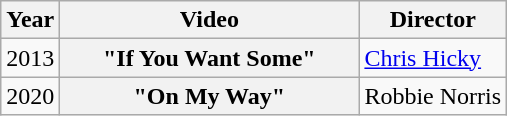<table class="wikitable plainrowheaders">
<tr>
<th>Year</th>
<th style="width:12em;">Video</th>
<th>Director</th>
</tr>
<tr>
<td>2013</td>
<th scope="row">"If You Want Some"</th>
<td><a href='#'>Chris Hicky</a></td>
</tr>
<tr>
<td>2020</td>
<th scope="row">"On My Way"</th>
<td>Robbie Norris</td>
</tr>
</table>
